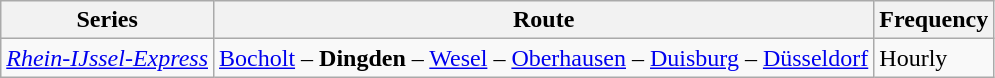<table class="wikitable vatop">
<tr>
<th>Series</th>
<th>Route</th>
<th>Frequency</th>
</tr>
<tr>
<td> <em><a href='#'>Rhein-IJssel-Express</a></em></td>
<td><a href='#'>Bocholt</a> – <strong>Dingden</strong> – <a href='#'>Wesel</a>  – <a href='#'>Oberhausen</a> – <a href='#'>Duisburg</a> – <a href='#'>Düsseldorf</a></td>
<td>Hourly</td>
</tr>
</table>
